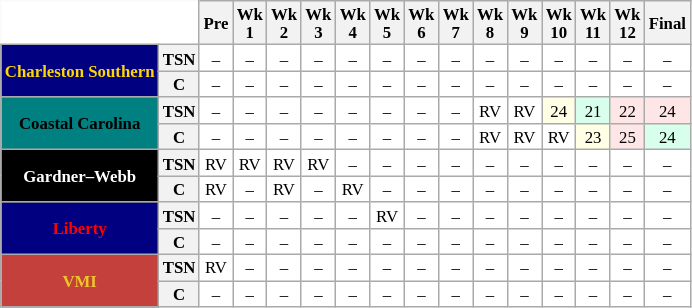<table class="wikitable" style="white-space:nowrap;font-size:70%;">
<tr>
<th colspan=2 style="background:white; border-top-style:hidden; border-left-style:hidden;"> </th>
<th>Pre</th>
<th>Wk<br>1</th>
<th>Wk<br>2</th>
<th>Wk<br>3</th>
<th>Wk<br>4</th>
<th>Wk<br>5</th>
<th>Wk<br>6</th>
<th>Wk<br>7</th>
<th>Wk<br>8</th>
<th>Wk<br>9</th>
<th>Wk<br>10</th>
<th>Wk<br>11</th>
<th>Wk<br>12</th>
<th>Final</th>
</tr>
<tr style="text-align:center;">
<th rowspan=2 style="background:navy; color:gold;">Charleston Southern</th>
<th>TSN</th>
<td style="background:#FFF;">–</td>
<td style="background:#FFF;">–</td>
<td style="background:#FFF;">–</td>
<td style="background:#FFF;">–</td>
<td style="background:#FFF;">–</td>
<td style="background:#FFF;">–</td>
<td style="background:#FFF;">–</td>
<td style="background:#FFF;">–</td>
<td style="background:#FFF;">–</td>
<td style="background:#FFF;">–</td>
<td style="background:#FFF;">–</td>
<td style="background:#FFF;">–</td>
<td style="background:#FFF;">–</td>
<td style="background:#FFF;">–</td>
</tr>
<tr style="text-align:center;">
<th>C</th>
<td style="background:#FFF;">–</td>
<td style="background:#FFF;">–</td>
<td style="background:#FFF;">–</td>
<td style="background:#FFF;">–</td>
<td style="background:#FFF;">–</td>
<td style="background:#FFF;">–</td>
<td style="background:#FFF;">–</td>
<td style="background:#FFF;">–</td>
<td style="background:#FFF;">–</td>
<td style="background:#FFF;">–</td>
<td style="background:#FFF;">–</td>
<td style="background:#FFF;">–</td>
<td style="background:#FFF;">–</td>
<td style="background:#FFF;">–</td>
</tr>
<tr style="text-align:center;">
<th rowspan=2 style="background:teal; color:black;">Coastal Carolina</th>
<th>TSN</th>
<td style="background:#FFF;">–</td>
<td style="background:#FFF;">–</td>
<td style="background:#FFF;">–</td>
<td style="background:#FFF;">–</td>
<td style="background:#FFF;">–</td>
<td style="background:#FFF;">–</td>
<td style="background:#FFF;">–</td>
<td style="background:#FFF;">–</td>
<td style="background:#FFF;">RV</td>
<td style="background:#FFF;">RV</td>
<td style="background:#FFFFE6;">24</td>
<td style="background:#D8FFEB;">21</td>
<td style="background:#FFE6E6;">22</td>
<td style="background:#FFE6E6;">24</td>
</tr>
<tr style="text-align:center;">
<th>C</th>
<td style="background:#FFF;">–</td>
<td style="background:#FFF;">–</td>
<td style="background:#FFF;">–</td>
<td style="background:#FFF;">–</td>
<td style="background:#FFF;">–</td>
<td style="background:#FFF;">–</td>
<td style="background:#FFF;">–</td>
<td style="background:#FFF;">–</td>
<td style="background:#FFF;">RV</td>
<td style="background:#FFF;">RV</td>
<td style="background:#FFF;">RV</td>
<td style="background:#FFFFE6;">23</td>
<td style="background:#FFE6E6;">25</td>
<td style="background:#D8FFEB;">24</td>
</tr>
<tr style="text-align:center;">
<th rowspan=2 style="background:black; color:white;">Gardner–Webb</th>
<th>TSN</th>
<td style="background:#FFF;">RV</td>
<td style="background:#FFF;">RV</td>
<td style="background:#FFF;">RV</td>
<td style="background:#FFF;">RV</td>
<td style="background:#FFF;">–</td>
<td style="background:#FFF;">–</td>
<td style="background:#FFF;">–</td>
<td style="background:#FFF;">–</td>
<td style="background:#FFF;">–</td>
<td style="background:#FFF;">–</td>
<td style="background:#FFF;">–</td>
<td style="background:#FFF;">–</td>
<td style="background:#FFF;">–</td>
<td style="background:#FFF;">–</td>
</tr>
<tr style="text-align:center;">
<th>C</th>
<td style="background:#FFF;">RV</td>
<td style="background:#FFF;">–</td>
<td style="background:#FFF;">RV</td>
<td style="background:#FFF;">–</td>
<td style="background:#FFF;">RV</td>
<td style="background:#FFF;">–</td>
<td style="background:#FFF;">–</td>
<td style="background:#FFF;">–</td>
<td style="background:#FFF;">–</td>
<td style="background:#FFF;">–</td>
<td style="background:#FFF;">–</td>
<td style="background:#FFF;">–</td>
<td style="background:#FFF;">–</td>
<td style="background:#FFF;">–</td>
</tr>
<tr style="text-align:center;">
<th rowspan=2 style="background:navy; color:red;">Liberty</th>
<th>TSN</th>
<td style="background:#FFF;">–</td>
<td style="background:#FFF;">–</td>
<td style="background:#FFF;">–</td>
<td style="background:#FFF;">–</td>
<td style="background:#FFF;">–</td>
<td style="background:#FFF;">RV</td>
<td style="background:#FFF;">–</td>
<td style="background:#FFF;">–</td>
<td style="background:#FFF;">–</td>
<td style="background:#FFF;">–</td>
<td style="background:#FFF;">–</td>
<td style="background:#FFF;">–</td>
<td style="background:#FFF;">–</td>
<td style="background:#FFF;">–</td>
</tr>
<tr style="text-align:center;">
<th>C</th>
<td style="background:#FFF;">–</td>
<td style="background:#FFF;">–</td>
<td style="background:#FFF;">–</td>
<td style="background:#FFF;">–</td>
<td style="background:#FFF;">–</td>
<td style="background:#FFF;">–</td>
<td style="background:#FFF;">–</td>
<td style="background:#FFF;">–</td>
<td style="background:#FFF;">–</td>
<td style="background:#FFF;">–</td>
<td style="background:#FFF;">–</td>
<td style="background:#FFF;">–</td>
<td style="background:#FFF;">–</td>
<td style="background:#FFF;">–</td>
</tr>
<tr style="text-align:center;">
<th rowspan=2 style="background:#C3403C; color:#EEC52B;">VMI</th>
<th>TSN</th>
<td style="background:#FFF;">RV</td>
<td style="background:#FFF;">–</td>
<td style="background:#FFF;">–</td>
<td style="background:#FFF;">–</td>
<td style="background:#FFF;">–</td>
<td style="background:#FFF;">–</td>
<td style="background:#FFF;">–</td>
<td style="background:#FFF;">–</td>
<td style="background:#FFF;">–</td>
<td style="background:#FFF;">–</td>
<td style="background:#FFF;">–</td>
<td style="background:#FFF;">–</td>
<td style="background:#FFF;">–</td>
<td style="background:#FFF;">–</td>
</tr>
<tr style="text-align:center;">
<th>C</th>
<td style="background:#FFF;">–</td>
<td style="background:#FFF;">–</td>
<td style="background:#FFF;">–</td>
<td style="background:#FFF;">–</td>
<td style="background:#FFF;">–</td>
<td style="background:#FFF;">–</td>
<td style="background:#FFF;">–</td>
<td style="background:#FFF;">–</td>
<td style="background:#FFF;">–</td>
<td style="background:#FFF;">–</td>
<td style="background:#FFF;">–</td>
<td style="background:#FFF;">–</td>
<td style="background:#FFF;">–</td>
<td style="background:#FFF;">–</td>
</tr>
</table>
